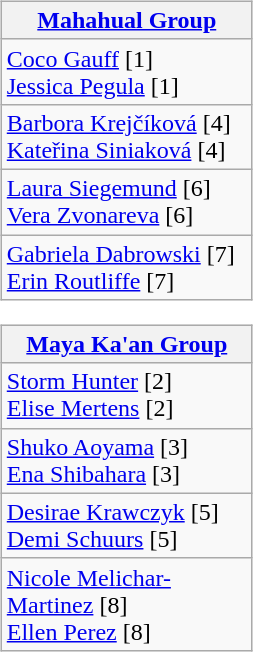<table>
<tr style="vertical-align:top">
<td><br><table class="wikitable nowrap">
<tr>
<th width=160><a href='#'>Mahahual Group</a></th>
</tr>
<tr>
<td> <a href='#'>Coco Gauff</a> [1] <br>  <a href='#'>Jessica Pegula</a> [1]</td>
</tr>
<tr>
<td> <a href='#'>Barbora Krejčíková</a> [4] <br>  <a href='#'>Kateřina Siniaková</a> [4]</td>
</tr>
<tr>
<td> <a href='#'>Laura Siegemund</a> [6] <br>  <a href='#'>Vera Zvonareva</a> [6]</td>
</tr>
<tr>
<td> <a href='#'>Gabriela Dabrowski</a> [7] <br>  <a href='#'>Erin Routliffe</a> [7]</td>
</tr>
</table>
<table class="wikitable nowrap">
<tr>
<th width=160><a href='#'>Maya Ka'an Group</a></th>
</tr>
<tr>
<td> <a href='#'>Storm Hunter</a> [2] <br>  <a href='#'>Elise Mertens</a> [2]</td>
</tr>
<tr>
<td> <a href='#'>Shuko Aoyama</a> [3] <br>  <a href='#'>Ena Shibahara</a> [3]</td>
</tr>
<tr>
<td> <a href='#'>Desirae Krawczyk</a> [5] <br>  <a href='#'>Demi Schuurs</a> [5]</td>
</tr>
<tr>
<td> <a href='#'>Nicole Melichar-Martinez</a> [8] <br>  <a href='#'>Ellen Perez</a> [8]</td>
</tr>
</table>
</td>
</tr>
</table>
